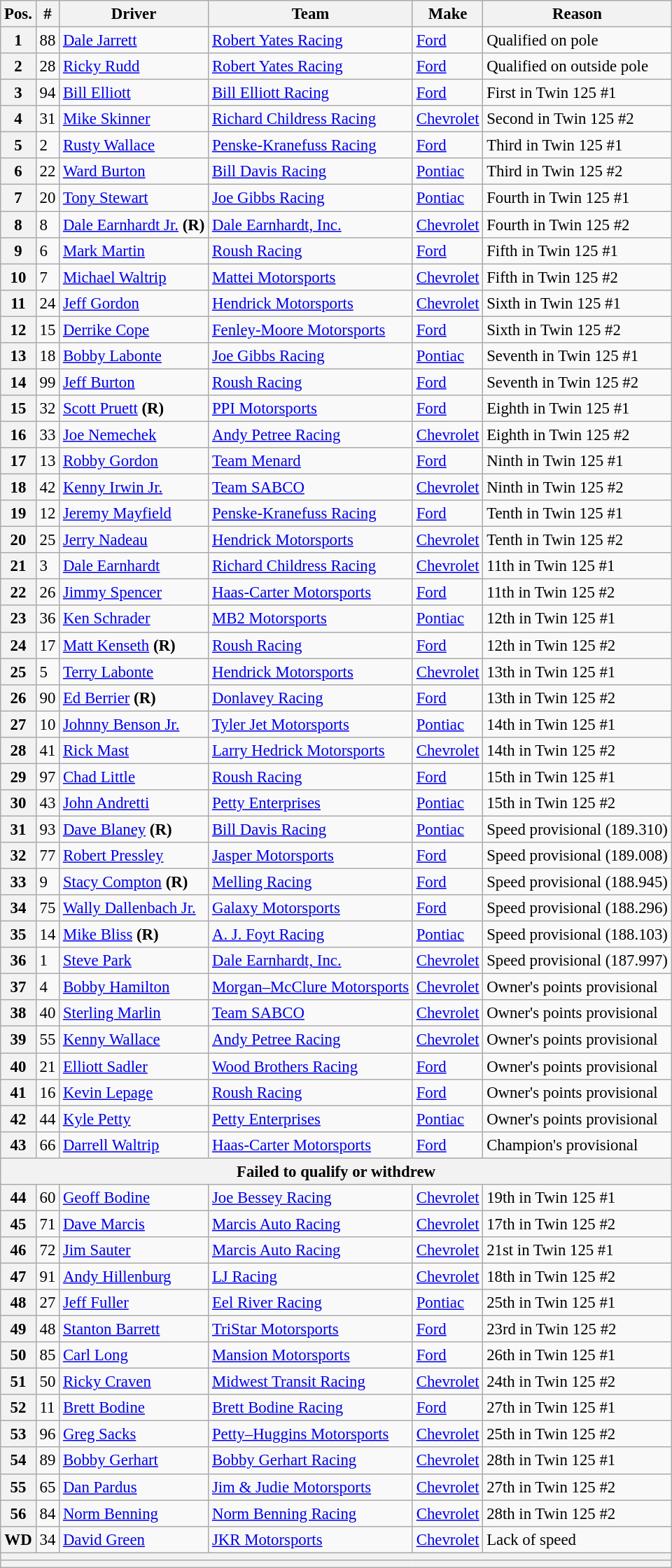<table class="wikitable" style="font-size:95%">
<tr>
<th>Pos.</th>
<th>#</th>
<th>Driver</th>
<th>Team</th>
<th>Make</th>
<th>Reason</th>
</tr>
<tr>
<th>1</th>
<td>88</td>
<td><a href='#'>Dale Jarrett</a></td>
<td><a href='#'>Robert Yates Racing</a></td>
<td><a href='#'>Ford</a></td>
<td>Qualified on pole</td>
</tr>
<tr>
<th>2</th>
<td>28</td>
<td><a href='#'>Ricky Rudd</a></td>
<td><a href='#'>Robert Yates Racing</a></td>
<td><a href='#'>Ford</a></td>
<td>Qualified on outside pole</td>
</tr>
<tr>
<th>3</th>
<td>94</td>
<td><a href='#'>Bill Elliott</a></td>
<td><a href='#'>Bill Elliott Racing</a></td>
<td><a href='#'>Ford</a></td>
<td>First in Twin 125 #1</td>
</tr>
<tr>
<th>4</th>
<td>31</td>
<td><a href='#'>Mike Skinner</a></td>
<td><a href='#'>Richard Childress Racing</a></td>
<td><a href='#'>Chevrolet</a></td>
<td>Second in Twin 125 #2</td>
</tr>
<tr>
<th>5</th>
<td>2</td>
<td><a href='#'>Rusty Wallace</a></td>
<td><a href='#'>Penske-Kranefuss Racing</a></td>
<td><a href='#'>Ford</a></td>
<td>Third in Twin 125 #1</td>
</tr>
<tr>
<th>6</th>
<td>22</td>
<td><a href='#'>Ward Burton</a></td>
<td><a href='#'>Bill Davis Racing</a></td>
<td><a href='#'>Pontiac</a></td>
<td>Third in Twin 125 #2</td>
</tr>
<tr>
<th>7</th>
<td>20</td>
<td><a href='#'>Tony Stewart</a></td>
<td><a href='#'>Joe Gibbs Racing</a></td>
<td><a href='#'>Pontiac</a></td>
<td>Fourth in Twin 125 #1</td>
</tr>
<tr>
<th>8</th>
<td>8</td>
<td><a href='#'>Dale Earnhardt Jr.</a> <strong>(R)</strong></td>
<td><a href='#'>Dale Earnhardt, Inc.</a></td>
<td><a href='#'>Chevrolet</a></td>
<td>Fourth in Twin 125 #2</td>
</tr>
<tr>
<th>9</th>
<td>6</td>
<td><a href='#'>Mark Martin</a></td>
<td><a href='#'>Roush Racing</a></td>
<td><a href='#'>Ford</a></td>
<td>Fifth in Twin 125 #1</td>
</tr>
<tr>
<th>10</th>
<td>7</td>
<td><a href='#'>Michael Waltrip</a></td>
<td><a href='#'>Mattei Motorsports</a></td>
<td><a href='#'>Chevrolet</a></td>
<td>Fifth in Twin 125 #2</td>
</tr>
<tr>
<th>11</th>
<td>24</td>
<td><a href='#'>Jeff Gordon</a></td>
<td><a href='#'>Hendrick Motorsports</a></td>
<td><a href='#'>Chevrolet</a></td>
<td>Sixth in Twin 125 #1</td>
</tr>
<tr>
<th>12</th>
<td>15</td>
<td><a href='#'>Derrike Cope</a></td>
<td><a href='#'>Fenley-Moore Motorsports</a></td>
<td><a href='#'>Ford</a></td>
<td>Sixth in Twin 125 #2</td>
</tr>
<tr>
<th>13</th>
<td>18</td>
<td><a href='#'>Bobby Labonte</a></td>
<td><a href='#'>Joe Gibbs Racing</a></td>
<td><a href='#'>Pontiac</a></td>
<td>Seventh in Twin 125 #1</td>
</tr>
<tr>
<th>14</th>
<td>99</td>
<td><a href='#'>Jeff Burton</a></td>
<td><a href='#'>Roush Racing</a></td>
<td><a href='#'>Ford</a></td>
<td>Seventh in Twin 125 #2</td>
</tr>
<tr>
<th>15</th>
<td>32</td>
<td><a href='#'>Scott Pruett</a> <strong>(R)</strong></td>
<td><a href='#'>PPI Motorsports</a></td>
<td><a href='#'>Ford</a></td>
<td>Eighth in Twin 125 #1</td>
</tr>
<tr>
<th>16</th>
<td>33</td>
<td><a href='#'>Joe Nemechek</a></td>
<td><a href='#'>Andy Petree Racing</a></td>
<td><a href='#'>Chevrolet</a></td>
<td>Eighth in Twin 125 #2</td>
</tr>
<tr>
<th>17</th>
<td>13</td>
<td><a href='#'>Robby Gordon</a></td>
<td><a href='#'>Team Menard</a></td>
<td><a href='#'>Ford</a></td>
<td>Ninth in Twin 125 #1</td>
</tr>
<tr>
<th>18</th>
<td>42</td>
<td><a href='#'>Kenny Irwin Jr.</a></td>
<td><a href='#'>Team SABCO</a></td>
<td><a href='#'>Chevrolet</a></td>
<td>Ninth in Twin 125 #2</td>
</tr>
<tr>
<th>19</th>
<td>12</td>
<td><a href='#'>Jeremy Mayfield</a></td>
<td><a href='#'>Penske-Kranefuss Racing</a></td>
<td><a href='#'>Ford</a></td>
<td>Tenth in Twin 125 #1</td>
</tr>
<tr>
<th>20</th>
<td>25</td>
<td><a href='#'>Jerry Nadeau</a></td>
<td><a href='#'>Hendrick Motorsports</a></td>
<td><a href='#'>Chevrolet</a></td>
<td>Tenth in Twin 125 #2</td>
</tr>
<tr>
<th>21</th>
<td>3</td>
<td><a href='#'>Dale Earnhardt</a></td>
<td><a href='#'>Richard Childress Racing</a></td>
<td><a href='#'>Chevrolet</a></td>
<td>11th in Twin 125 #1</td>
</tr>
<tr>
<th>22</th>
<td>26</td>
<td><a href='#'>Jimmy Spencer</a></td>
<td><a href='#'>Haas-Carter Motorsports</a></td>
<td><a href='#'>Ford</a></td>
<td>11th in Twin 125 #2</td>
</tr>
<tr>
<th>23</th>
<td>36</td>
<td><a href='#'>Ken Schrader</a></td>
<td><a href='#'>MB2 Motorsports</a></td>
<td><a href='#'>Pontiac</a></td>
<td>12th in Twin 125 #1</td>
</tr>
<tr>
<th>24</th>
<td>17</td>
<td><a href='#'>Matt Kenseth</a> <strong>(R)</strong></td>
<td><a href='#'>Roush Racing</a></td>
<td><a href='#'>Ford</a></td>
<td>12th in Twin 125 #2</td>
</tr>
<tr>
<th>25</th>
<td>5</td>
<td><a href='#'>Terry Labonte</a></td>
<td><a href='#'>Hendrick Motorsports</a></td>
<td><a href='#'>Chevrolet</a></td>
<td>13th in Twin 125 #1</td>
</tr>
<tr>
<th>26</th>
<td>90</td>
<td><a href='#'>Ed Berrier</a> <strong>(R)</strong></td>
<td><a href='#'>Donlavey Racing</a></td>
<td><a href='#'>Ford</a></td>
<td>13th in Twin 125 #2</td>
</tr>
<tr>
<th>27</th>
<td>10</td>
<td><a href='#'>Johnny Benson Jr.</a></td>
<td><a href='#'>Tyler Jet Motorsports</a></td>
<td><a href='#'>Pontiac</a></td>
<td>14th in Twin 125 #1</td>
</tr>
<tr>
<th>28</th>
<td>41</td>
<td><a href='#'>Rick Mast</a></td>
<td><a href='#'>Larry Hedrick Motorsports</a></td>
<td><a href='#'>Chevrolet</a></td>
<td>14th in Twin 125 #2</td>
</tr>
<tr>
<th>29</th>
<td>97</td>
<td><a href='#'>Chad Little</a></td>
<td><a href='#'>Roush Racing</a></td>
<td><a href='#'>Ford</a></td>
<td>15th in Twin 125 #1</td>
</tr>
<tr>
<th>30</th>
<td>43</td>
<td><a href='#'>John Andretti</a></td>
<td><a href='#'>Petty Enterprises</a></td>
<td><a href='#'>Pontiac</a></td>
<td>15th in Twin 125 #2</td>
</tr>
<tr>
<th>31</th>
<td>93</td>
<td><a href='#'>Dave Blaney</a> <strong>(R)</strong></td>
<td><a href='#'>Bill Davis Racing</a></td>
<td><a href='#'>Pontiac</a></td>
<td>Speed provisional (189.310)</td>
</tr>
<tr>
<th>32</th>
<td>77</td>
<td><a href='#'>Robert Pressley</a></td>
<td><a href='#'>Jasper Motorsports</a></td>
<td><a href='#'>Ford</a></td>
<td>Speed provisional (189.008)</td>
</tr>
<tr>
<th>33</th>
<td>9</td>
<td><a href='#'>Stacy Compton</a> <strong>(R)</strong></td>
<td><a href='#'>Melling Racing</a></td>
<td><a href='#'>Ford</a></td>
<td>Speed provisional (188.945)</td>
</tr>
<tr>
<th>34</th>
<td>75</td>
<td><a href='#'>Wally Dallenbach Jr.</a></td>
<td><a href='#'>Galaxy Motorsports</a></td>
<td><a href='#'>Ford</a></td>
<td>Speed provisional (188.296)</td>
</tr>
<tr>
<th>35</th>
<td>14</td>
<td><a href='#'>Mike Bliss</a> <strong>(R)</strong></td>
<td><a href='#'>A. J. Foyt Racing</a></td>
<td><a href='#'>Pontiac</a></td>
<td>Speed provisional (188.103)</td>
</tr>
<tr>
<th>36</th>
<td>1</td>
<td><a href='#'>Steve Park</a></td>
<td><a href='#'>Dale Earnhardt, Inc.</a></td>
<td><a href='#'>Chevrolet</a></td>
<td>Speed provisional (187.997)</td>
</tr>
<tr>
<th>37</th>
<td>4</td>
<td><a href='#'>Bobby Hamilton</a></td>
<td><a href='#'>Morgan–McClure Motorsports</a></td>
<td><a href='#'>Chevrolet</a></td>
<td>Owner's points provisional</td>
</tr>
<tr>
<th>38</th>
<td>40</td>
<td><a href='#'>Sterling Marlin</a></td>
<td><a href='#'>Team SABCO</a></td>
<td><a href='#'>Chevrolet</a></td>
<td>Owner's points provisional</td>
</tr>
<tr>
<th>39</th>
<td>55</td>
<td><a href='#'>Kenny Wallace</a></td>
<td><a href='#'>Andy Petree Racing</a></td>
<td><a href='#'>Chevrolet</a></td>
<td>Owner's points provisional</td>
</tr>
<tr>
<th>40</th>
<td>21</td>
<td><a href='#'>Elliott Sadler</a></td>
<td><a href='#'>Wood Brothers Racing</a></td>
<td><a href='#'>Ford</a></td>
<td>Owner's points provisional</td>
</tr>
<tr>
<th>41</th>
<td>16</td>
<td><a href='#'>Kevin Lepage</a></td>
<td><a href='#'>Roush Racing</a></td>
<td><a href='#'>Ford</a></td>
<td>Owner's points provisional</td>
</tr>
<tr>
<th>42</th>
<td>44</td>
<td><a href='#'>Kyle Petty</a></td>
<td><a href='#'>Petty Enterprises</a></td>
<td><a href='#'>Pontiac</a></td>
<td>Owner's points provisional</td>
</tr>
<tr>
<th>43</th>
<td>66</td>
<td><a href='#'>Darrell Waltrip</a></td>
<td><a href='#'>Haas-Carter Motorsports</a></td>
<td><a href='#'>Ford</a></td>
<td>Champion's provisional</td>
</tr>
<tr>
<th colspan="6">Failed to qualify or withdrew</th>
</tr>
<tr>
<th>44</th>
<td>60</td>
<td><a href='#'>Geoff Bodine</a></td>
<td><a href='#'>Joe Bessey Racing</a></td>
<td><a href='#'>Chevrolet</a></td>
<td>19th in Twin 125 #1</td>
</tr>
<tr>
<th>45</th>
<td>71</td>
<td><a href='#'>Dave Marcis</a></td>
<td><a href='#'>Marcis Auto Racing</a></td>
<td><a href='#'>Chevrolet</a></td>
<td>17th in Twin 125 #2</td>
</tr>
<tr>
<th>46</th>
<td>72</td>
<td><a href='#'>Jim Sauter</a></td>
<td><a href='#'>Marcis Auto Racing</a></td>
<td><a href='#'>Chevrolet</a></td>
<td>21st in Twin 125 #1</td>
</tr>
<tr>
<th>47</th>
<td>91</td>
<td><a href='#'>Andy Hillenburg</a></td>
<td><a href='#'>LJ Racing</a></td>
<td><a href='#'>Chevrolet</a></td>
<td>18th in Twin 125 #2</td>
</tr>
<tr>
<th>48</th>
<td>27</td>
<td><a href='#'>Jeff Fuller</a></td>
<td><a href='#'>Eel River Racing</a></td>
<td><a href='#'>Pontiac</a></td>
<td>25th in Twin 125 #1</td>
</tr>
<tr>
<th>49</th>
<td>48</td>
<td><a href='#'>Stanton Barrett</a></td>
<td><a href='#'>TriStar Motorsports</a></td>
<td><a href='#'>Ford</a></td>
<td>23rd in Twin 125 #2</td>
</tr>
<tr>
<th>50</th>
<td>85</td>
<td><a href='#'>Carl Long</a></td>
<td><a href='#'>Mansion Motorsports</a></td>
<td><a href='#'>Ford</a></td>
<td>26th in Twin 125 #1</td>
</tr>
<tr>
<th>51</th>
<td>50</td>
<td><a href='#'>Ricky Craven</a></td>
<td><a href='#'>Midwest Transit Racing</a></td>
<td><a href='#'>Chevrolet</a></td>
<td>24th in Twin 125 #2</td>
</tr>
<tr>
<th>52</th>
<td>11</td>
<td><a href='#'>Brett Bodine</a></td>
<td><a href='#'>Brett Bodine Racing</a></td>
<td><a href='#'>Ford</a></td>
<td>27th in Twin 125 #1</td>
</tr>
<tr>
<th>53</th>
<td>96</td>
<td><a href='#'>Greg Sacks</a></td>
<td><a href='#'>Petty–Huggins Motorsports</a></td>
<td><a href='#'>Chevrolet</a></td>
<td>25th in Twin 125 #2</td>
</tr>
<tr>
<th>54</th>
<td>89</td>
<td><a href='#'>Bobby Gerhart</a></td>
<td><a href='#'>Bobby Gerhart Racing</a></td>
<td><a href='#'>Chevrolet</a></td>
<td>28th in Twin 125 #1</td>
</tr>
<tr>
<th>55</th>
<td>65</td>
<td><a href='#'>Dan Pardus</a></td>
<td><a href='#'>Jim & Judie Motorsports</a></td>
<td><a href='#'>Chevrolet</a></td>
<td>27th in Twin 125 #2</td>
</tr>
<tr>
<th>56</th>
<td>84</td>
<td><a href='#'>Norm Benning</a></td>
<td><a href='#'>Norm Benning Racing</a></td>
<td><a href='#'>Chevrolet</a></td>
<td>28th in Twin 125 #2</td>
</tr>
<tr>
<th>WD</th>
<td>34</td>
<td><a href='#'>David Green</a></td>
<td><a href='#'>JKR Motorsports</a></td>
<td><a href='#'>Chevrolet</a></td>
<td>Lack of speed</td>
</tr>
<tr>
<th colspan="6"></th>
</tr>
<tr>
<th colspan="6"></th>
</tr>
</table>
